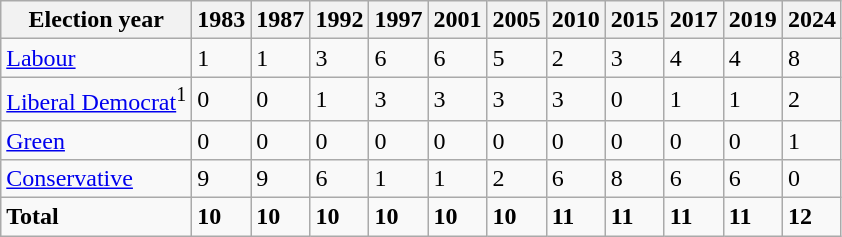<table class="wikitable">
<tr>
<th>Election year</th>
<th>1983</th>
<th>1987</th>
<th>1992</th>
<th>1997</th>
<th>2001</th>
<th>2005</th>
<th>2010</th>
<th>2015</th>
<th>2017</th>
<th>2019</th>
<th>2024</th>
</tr>
<tr>
<td><a href='#'>Labour</a></td>
<td>1</td>
<td>1</td>
<td>3</td>
<td>6</td>
<td>6</td>
<td>5</td>
<td>2</td>
<td>3</td>
<td>4</td>
<td>4</td>
<td>8</td>
</tr>
<tr>
<td><a href='#'>Liberal Democrat</a><sup>1</sup></td>
<td>0</td>
<td>0</td>
<td>1</td>
<td>3</td>
<td>3</td>
<td>3</td>
<td>3</td>
<td>0</td>
<td>1</td>
<td>1</td>
<td>2</td>
</tr>
<tr>
<td><a href='#'>Green</a></td>
<td>0</td>
<td>0</td>
<td>0</td>
<td>0</td>
<td>0</td>
<td>0</td>
<td>0</td>
<td>0</td>
<td>0</td>
<td>0</td>
<td>1</td>
</tr>
<tr>
<td><a href='#'>Conservative</a></td>
<td>9</td>
<td>9</td>
<td>6</td>
<td>1</td>
<td>1</td>
<td>2</td>
<td>6</td>
<td>8</td>
<td>6</td>
<td>6</td>
<td>0</td>
</tr>
<tr>
<td><strong>Total</strong></td>
<td><strong>10</strong></td>
<td><strong>10</strong></td>
<td><strong>10</strong></td>
<td><strong>10</strong></td>
<td><strong>10</strong></td>
<td><strong>10</strong></td>
<td><strong>11</strong></td>
<td><strong>11</strong></td>
<td><strong>11</strong></td>
<td><strong>11</strong></td>
<td><strong>12</strong></td>
</tr>
</table>
